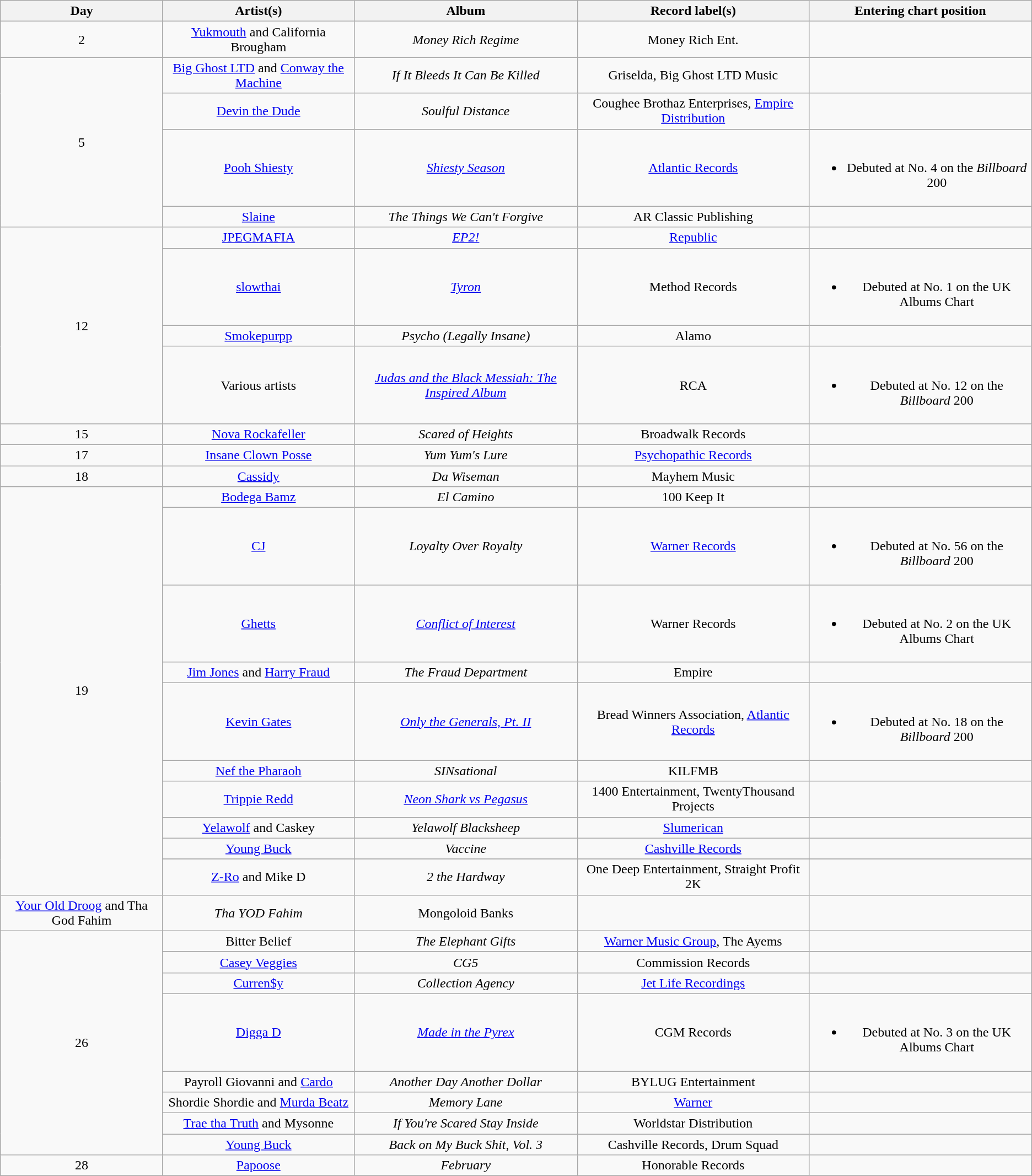<table class="wikitable" style="text-align:center;">
<tr>
<th scope="col">Day</th>
<th scope="col">Artist(s)</th>
<th scope="col">Album</th>
<th scope="col">Record label(s)</th>
<th><strong>Entering chart position</strong></th>
</tr>
<tr>
<td>2</td>
<td><a href='#'>Yukmouth</a> and California Brougham</td>
<td><em>Money Rich Regime</em></td>
<td>Money Rich Ent.</td>
<td></td>
</tr>
<tr>
<td rowspan="4">5</td>
<td><a href='#'>Big Ghost LTD</a> and <a href='#'>Conway the Machine</a></td>
<td><em>If It Bleeds It Can Be Killed</em></td>
<td>Griselda, Big Ghost LTD Music</td>
<td></td>
</tr>
<tr>
<td><a href='#'>Devin the Dude</a></td>
<td><em>Soulful Distance</em></td>
<td>Coughee Brothaz Enterprises, <a href='#'>Empire Distribution</a></td>
<td></td>
</tr>
<tr>
<td><a href='#'>Pooh Shiesty</a></td>
<td><em><a href='#'>Shiesty Season</a></em></td>
<td><a href='#'>Atlantic Records</a></td>
<td><br><ul><li>Debuted at No. 4 on the <em>Billboard</em> 200</li></ul></td>
</tr>
<tr>
<td rowspan="1"><a href='#'>Slaine</a></td>
<td><em>The Things We Can't Forgive</em></td>
<td>AR Classic Publishing</td>
<td></td>
</tr>
<tr>
<td rowspan="4">12</td>
<td><a href='#'>JPEGMAFIA</a></td>
<td><em><a href='#'>EP2!</a></em></td>
<td><a href='#'>Republic</a></td>
<td></td>
</tr>
<tr>
<td><a href='#'>slowthai</a></td>
<td><em><a href='#'>Tyron</a></em></td>
<td>Method Records</td>
<td><br><ul><li>Debuted at No. 1 on the UK Albums Chart</li></ul></td>
</tr>
<tr>
<td><a href='#'>Smokepurpp</a></td>
<td><em>Psycho (Legally Insane)</em></td>
<td>Alamo</td>
<td></td>
</tr>
<tr>
<td>Various artists</td>
<td><em><a href='#'>Judas and the Black Messiah: The Inspired Album</a></em></td>
<td>RCA</td>
<td><br><ul><li>Debuted at No. 12 on the <em>Billboard</em> 200</li></ul></td>
</tr>
<tr>
<td>15</td>
<td><a href='#'>Nova Rockafeller</a></td>
<td><em>Scared of Heights</em></td>
<td>Broadwalk Records</td>
<td></td>
</tr>
<tr>
<td>17</td>
<td><a href='#'>Insane Clown Posse</a></td>
<td><em>Yum Yum's Lure</em></td>
<td><a href='#'>Psychopathic Records</a></td>
<td></td>
</tr>
<tr>
<td>18</td>
<td><a href='#'>Cassidy</a></td>
<td><em>Da Wiseman</em></td>
<td>Mayhem Music</td>
<td></td>
</tr>
<tr>
<td rowspan="11">19</td>
<td><a href='#'>Bodega Bamz</a></td>
<td><em>El Camino</em></td>
<td>100 Keep It</td>
<td></td>
</tr>
<tr>
<td><a href='#'>CJ</a></td>
<td><em>Loyalty Over Royalty</em></td>
<td><a href='#'>Warner Records</a></td>
<td><br><ul><li>Debuted at No. 56 on the <em>Billboard</em> 200</li></ul></td>
</tr>
<tr>
<td><a href='#'>Ghetts</a></td>
<td><em><a href='#'>Conflict of Interest</a></em></td>
<td>Warner Records</td>
<td><br><ul><li>Debuted at No. 2 on the UK Albums Chart</li></ul></td>
</tr>
<tr>
<td><a href='#'>Jim Jones</a> and <a href='#'>Harry Fraud</a></td>
<td><em>The Fraud Department</em></td>
<td>Empire</td>
<td></td>
</tr>
<tr>
<td><a href='#'>Kevin Gates</a></td>
<td><em><a href='#'>Only the Generals, Pt. II</a></em></td>
<td>Bread Winners Association, <a href='#'>Atlantic Records</a></td>
<td><br><ul><li>Debuted at No. 18 on the <em>Billboard</em> 200</li></ul></td>
</tr>
<tr>
<td><a href='#'>Nef the Pharaoh</a></td>
<td><em>SINsational</em></td>
<td>KILFMB</td>
<td></td>
</tr>
<tr>
<td><a href='#'>Trippie Redd</a></td>
<td><em><a href='#'>Neon Shark vs Pegasus</a></em></td>
<td>1400 Entertainment, TwentyThousand Projects</td>
<td></td>
</tr>
<tr>
<td><a href='#'>Yelawolf</a> and Caskey</td>
<td><em>Yelawolf Blacksheep</em></td>
<td><a href='#'>Slumerican</a></td>
<td></td>
</tr>
<tr>
<td><a href='#'>Young Buck</a></td>
<td><em>Vaccine</em></td>
<td><a href='#'>Cashville Records</a></td>
<td></td>
</tr>
<tr>
</tr>
<tr>
<td><a href='#'>Z-Ro</a> and Mike D</td>
<td><em>2 the Hardway</em></td>
<td>One Deep Entertainment, Straight Profit 2K</td>
<td></td>
</tr>
<tr>
<td><a href='#'>Your Old Droog</a> and Tha God Fahim</td>
<td><em>Tha YOD Fahim</em></td>
<td>Mongoloid Banks</td>
<td></td>
</tr>
<tr>
<td rowspan="8">26</td>
<td>Bitter Belief</td>
<td><em>The Elephant Gifts</em></td>
<td><a href='#'>Warner Music Group</a>, The Ayems</td>
<td></td>
</tr>
<tr>
<td><a href='#'>Casey Veggies</a></td>
<td><em>CG5</em></td>
<td>Commission Records</td>
<td></td>
</tr>
<tr>
<td><a href='#'>Curren$y</a></td>
<td><em>Collection Agency</em></td>
<td><a href='#'>Jet Life Recordings</a></td>
<td></td>
</tr>
<tr>
<td><a href='#'>Digga D</a></td>
<td><em><a href='#'>Made in the Pyrex</a></em></td>
<td>CGM Records</td>
<td><br><ul><li>Debuted at No. 3 on the UK Albums Chart</li></ul></td>
</tr>
<tr>
<td>Payroll Giovanni and <a href='#'>Cardo</a></td>
<td><em>Another Day Another Dollar</em></td>
<td>BYLUG Entertainment</td>
<td></td>
</tr>
<tr>
<td>Shordie Shordie and <a href='#'>Murda Beatz</a></td>
<td><em>Memory Lane</em></td>
<td><a href='#'>Warner</a></td>
<td></td>
</tr>
<tr>
<td><a href='#'>Trae tha Truth</a> and Mysonne</td>
<td><em>If You're Scared Stay Inside</em></td>
<td>Worldstar Distribution</td>
<td></td>
</tr>
<tr>
<td><a href='#'>Young Buck</a></td>
<td><em>Back on My Buck Shit, Vol. 3</em></td>
<td>Cashville Records, Drum Squad</td>
<td></td>
</tr>
<tr>
<td>28</td>
<td><a href='#'>Papoose</a></td>
<td><em>February</em></td>
<td>Honorable Records</td>
<td></td>
</tr>
</table>
